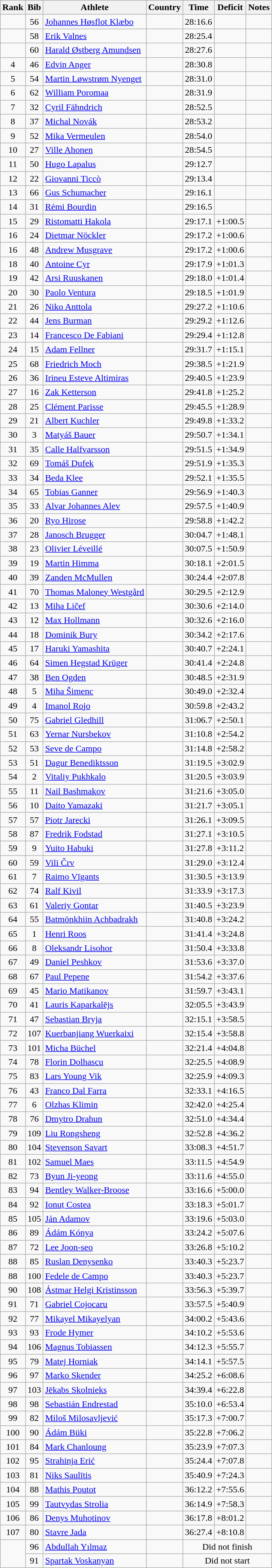<table class="wikitable sortable" style="text-align:center">
<tr>
<th>Rank</th>
<th>Bib</th>
<th>Athlete</th>
<th>Country</th>
<th>Time</th>
<th>Deficit</th>
<th>Notes</th>
</tr>
<tr>
<td></td>
<td>56</td>
<td align=left><a href='#'>Johannes Høsflot Klæbo</a></td>
<td align=left></td>
<td>28:16.6</td>
<td></td>
<td></td>
</tr>
<tr>
<td></td>
<td>58</td>
<td align=left><a href='#'>Erik Valnes</a></td>
<td align=left></td>
<td>28:25.4</td>
<td></td>
<td></td>
</tr>
<tr>
<td></td>
<td>60</td>
<td align=left><a href='#'>Harald Østberg Amundsen</a></td>
<td align=left></td>
<td>28:27.6</td>
<td></td>
<td></td>
</tr>
<tr>
<td>4</td>
<td>46</td>
<td align=left><a href='#'>Edvin Anger</a></td>
<td align=left></td>
<td>28:30.8</td>
<td></td>
<td></td>
</tr>
<tr>
<td>5</td>
<td>54</td>
<td align=left><a href='#'>Martin Løwstrøm Nyenget</a></td>
<td align=left></td>
<td>28:31.0</td>
<td></td>
<td></td>
</tr>
<tr>
<td>6</td>
<td>62</td>
<td align=left><a href='#'>William Poromaa</a></td>
<td align=left></td>
<td>28:31.9</td>
<td></td>
<td></td>
</tr>
<tr>
<td>7</td>
<td>32</td>
<td align=left><a href='#'>Cyril Fähndrich</a></td>
<td align=left></td>
<td>28:52.5</td>
<td></td>
<td></td>
</tr>
<tr>
<td>8</td>
<td>37</td>
<td align=left><a href='#'>Michal Novák</a></td>
<td align=left></td>
<td>28:53.2</td>
<td></td>
<td></td>
</tr>
<tr>
<td>9</td>
<td>52</td>
<td align=left><a href='#'>Mika Vermeulen</a></td>
<td align=left></td>
<td>28:54.0</td>
<td></td>
<td></td>
</tr>
<tr>
<td>10</td>
<td>27</td>
<td align=left><a href='#'>Ville Ahonen</a></td>
<td align=left></td>
<td>28:54.5</td>
<td></td>
<td></td>
</tr>
<tr>
<td>11</td>
<td>50</td>
<td align=left><a href='#'>Hugo Lapalus</a></td>
<td align=left></td>
<td>29:12.7</td>
<td></td>
<td></td>
</tr>
<tr>
<td>12</td>
<td>22</td>
<td align=left><a href='#'>Giovanni Ticcò</a></td>
<td align=left></td>
<td>29:13.4</td>
<td></td>
<td></td>
</tr>
<tr>
<td>13</td>
<td>66</td>
<td align=left><a href='#'>Gus Schumacher</a></td>
<td align=left></td>
<td>29:16.1</td>
<td></td>
<td></td>
</tr>
<tr>
<td>14</td>
<td>31</td>
<td align=left><a href='#'>Rémi Bourdin</a></td>
<td align=left></td>
<td>29:16.5</td>
<td></td>
<td></td>
</tr>
<tr>
<td>15</td>
<td>29</td>
<td align=left><a href='#'>Ristomatti Hakola</a></td>
<td align=left></td>
<td>29:17.1</td>
<td>+1:00.5</td>
<td></td>
</tr>
<tr>
<td>16</td>
<td>24</td>
<td align=left><a href='#'>Dietmar Nöckler</a></td>
<td align=left></td>
<td>29:17.2</td>
<td>+1:00.6</td>
<td></td>
</tr>
<tr>
<td>16</td>
<td>48</td>
<td align=left><a href='#'>Andrew Musgrave</a></td>
<td align=left></td>
<td>29:17.2</td>
<td>+1:00.6</td>
<td></td>
</tr>
<tr>
<td>18</td>
<td>40</td>
<td align=left><a href='#'>Antoine Cyr</a></td>
<td align=left></td>
<td>29:17.9</td>
<td>+1:01.3</td>
<td></td>
</tr>
<tr>
<td>19</td>
<td>42</td>
<td align=left><a href='#'>Arsi Ruuskanen</a></td>
<td align=left></td>
<td>29:18.0</td>
<td>+1:01.4</td>
<td></td>
</tr>
<tr>
<td>20</td>
<td>30</td>
<td align=left><a href='#'>Paolo Ventura</a></td>
<td align=left></td>
<td>29:18.5</td>
<td>+1:01.9</td>
<td></td>
</tr>
<tr>
<td>21</td>
<td>26</td>
<td align=left><a href='#'>Niko Anttola</a></td>
<td align=left></td>
<td>29:27.2</td>
<td>+1:10.6</td>
<td></td>
</tr>
<tr>
<td>22</td>
<td>44</td>
<td align=left><a href='#'>Jens Burman</a></td>
<td align=left></td>
<td>29:29.2</td>
<td>+1:12.6</td>
<td></td>
</tr>
<tr>
<td>23</td>
<td>14</td>
<td align=left><a href='#'>Francesco De Fabiani</a></td>
<td align=left></td>
<td>29:29.4</td>
<td>+1:12.8</td>
<td></td>
</tr>
<tr>
<td>24</td>
<td>15</td>
<td align=left><a href='#'>Adam Fellner</a></td>
<td align=left></td>
<td>29:31.7</td>
<td>+1:15.1</td>
<td></td>
</tr>
<tr>
<td>25</td>
<td>68</td>
<td align=left><a href='#'>Friedrich Moch</a></td>
<td align=left></td>
<td>29:38.5</td>
<td>+1:21.9</td>
<td></td>
</tr>
<tr>
<td>26</td>
<td>36</td>
<td align=left><a href='#'>Irineu Esteve Altimiras</a></td>
<td align=left></td>
<td>29:40.5</td>
<td>+1:23.9</td>
<td></td>
</tr>
<tr>
<td>27</td>
<td>16</td>
<td align=left><a href='#'>Zak Ketterson</a></td>
<td align=left></td>
<td>29:41.8</td>
<td>+1:25.2</td>
<td></td>
</tr>
<tr>
<td>28</td>
<td>25</td>
<td align=left><a href='#'>Clément Parisse</a></td>
<td align=left></td>
<td>29:45.5</td>
<td>+1:28.9</td>
<td></td>
</tr>
<tr>
<td>29</td>
<td>21</td>
<td align=left><a href='#'>Albert Kuchler</a></td>
<td align=left></td>
<td>29:49.8</td>
<td>+1:33.2</td>
<td></td>
</tr>
<tr>
<td>30</td>
<td>3</td>
<td align=left><a href='#'>Matyáš Bauer</a></td>
<td align=left></td>
<td>29:50.7</td>
<td>+1:34.1</td>
<td></td>
</tr>
<tr>
<td>31</td>
<td>35</td>
<td align=left><a href='#'>Calle Halfvarsson</a></td>
<td align=left></td>
<td>29:51.5</td>
<td>+1:34.9</td>
<td></td>
</tr>
<tr>
<td>32</td>
<td>69</td>
<td align=left><a href='#'>Tomáš Dufek</a></td>
<td align=left></td>
<td>29:51.9</td>
<td>+1:35.3</td>
<td></td>
</tr>
<tr>
<td>33</td>
<td>34</td>
<td align=left><a href='#'>Beda Klee</a></td>
<td align=left></td>
<td>29:52.1</td>
<td>+1:35.5</td>
<td></td>
</tr>
<tr>
<td>34</td>
<td>65</td>
<td align=left><a href='#'>Tobias Ganner</a></td>
<td align=left></td>
<td>29:56.9</td>
<td>+1:40.3</td>
<td></td>
</tr>
<tr>
<td>35</td>
<td>33</td>
<td align=left><a href='#'>Alvar Johannes Alev</a></td>
<td align=left></td>
<td>29:57.5</td>
<td>+1:40.9</td>
<td></td>
</tr>
<tr>
<td>36</td>
<td>20</td>
<td align=left><a href='#'>Ryo Hirose</a></td>
<td align=left></td>
<td>29:58.8</td>
<td>+1:42.2</td>
<td></td>
</tr>
<tr>
<td>37</td>
<td>28</td>
<td align=left><a href='#'>Janosch Brugger</a></td>
<td align=left></td>
<td>30:04.7</td>
<td>+1:48.1</td>
<td></td>
</tr>
<tr>
<td>38</td>
<td>23</td>
<td align=left><a href='#'>Olivier Léveillé</a></td>
<td align=left></td>
<td>30:07.5</td>
<td>+1:50.9</td>
<td></td>
</tr>
<tr>
<td>39</td>
<td>19</td>
<td align=left><a href='#'>Martin Himma</a></td>
<td align=left></td>
<td>30:18.1</td>
<td>+2:01.5</td>
<td></td>
</tr>
<tr>
<td>40</td>
<td>39</td>
<td align=left><a href='#'>Zanden McMullen</a></td>
<td align=left></td>
<td>30:24.4</td>
<td>+2:07.8</td>
<td></td>
</tr>
<tr>
<td>41</td>
<td>70</td>
<td align=left><a href='#'>Thomas Maloney Westgård</a></td>
<td align=left></td>
<td>30:29.5</td>
<td>+2:12.9</td>
<td></td>
</tr>
<tr>
<td>42</td>
<td>13</td>
<td align=left><a href='#'>Miha Ličef</a></td>
<td align=left></td>
<td>30:30.6</td>
<td>+2:14.0</td>
<td></td>
</tr>
<tr>
<td>43</td>
<td>12</td>
<td align=left><a href='#'>Max Hollmann</a></td>
<td align=left></td>
<td>30:32.6</td>
<td>+2:16.0</td>
<td></td>
</tr>
<tr>
<td>44</td>
<td>18</td>
<td align=left><a href='#'>Dominik Bury</a></td>
<td align=left></td>
<td>30:34.2</td>
<td>+2:17.6</td>
<td></td>
</tr>
<tr>
<td>45</td>
<td>17</td>
<td align=left><a href='#'>Haruki Yamashita</a></td>
<td align=left></td>
<td>30:40.7</td>
<td>+2:24.1</td>
<td></td>
</tr>
<tr>
<td>46</td>
<td>64</td>
<td align=left><a href='#'>Simen Hegstad Krüger</a></td>
<td align=left></td>
<td>30:41.4</td>
<td>+2:24.8</td>
<td></td>
</tr>
<tr>
<td>47</td>
<td>38</td>
<td align=left><a href='#'>Ben Ogden</a></td>
<td align=left></td>
<td>30:48.5</td>
<td>+2:31.9</td>
<td></td>
</tr>
<tr>
<td>48</td>
<td>5</td>
<td align=left><a href='#'>Miha Šimenc</a></td>
<td align=left></td>
<td>30:49.0</td>
<td>+2:32.4</td>
<td></td>
</tr>
<tr>
<td>49</td>
<td>4</td>
<td align=left><a href='#'>Imanol Rojo</a></td>
<td align=left></td>
<td>30:59.8</td>
<td>+2:43.2</td>
<td></td>
</tr>
<tr>
<td>50</td>
<td>75</td>
<td align=left><a href='#'>Gabriel Gledhill</a></td>
<td align=left></td>
<td>31:06.7</td>
<td>+2:50.1</td>
<td></td>
</tr>
<tr>
<td>51</td>
<td>63</td>
<td align=left><a href='#'>Yernar Nursbekov</a></td>
<td align=left></td>
<td>31:10.8</td>
<td>+2:54.2</td>
<td></td>
</tr>
<tr>
<td>52</td>
<td>53</td>
<td align=left><a href='#'>Seve de Campo</a></td>
<td align=left></td>
<td>31:14.8</td>
<td>+2:58.2</td>
<td></td>
</tr>
<tr>
<td>53</td>
<td>51</td>
<td align=left><a href='#'>Dagur Benediktsson</a></td>
<td align=left></td>
<td>31:19.5</td>
<td>+3:02.9</td>
<td></td>
</tr>
<tr>
<td>54</td>
<td>2</td>
<td align=left><a href='#'>Vitaliy Pukhkalo</a></td>
<td align=left></td>
<td>31:20.5</td>
<td>+3:03.9</td>
<td></td>
</tr>
<tr>
<td>55</td>
<td>11</td>
<td align=left><a href='#'>Nail Bashmakov</a></td>
<td align=left></td>
<td>31:21.6</td>
<td>+3:05.0</td>
<td></td>
</tr>
<tr>
<td>56</td>
<td>10</td>
<td align=left><a href='#'>Daito Yamazaki</a></td>
<td align=left></td>
<td>31:21.7</td>
<td>+3:05.1</td>
<td></td>
</tr>
<tr>
<td>57</td>
<td>57</td>
<td align=left><a href='#'>Piotr Jarecki</a></td>
<td align=left></td>
<td>31:26.1</td>
<td>+3:09.5</td>
<td></td>
</tr>
<tr>
<td>58</td>
<td>87</td>
<td align=left><a href='#'>Fredrik Fodstad</a></td>
<td align=left></td>
<td>31:27.1</td>
<td>+3:10.5</td>
<td></td>
</tr>
<tr>
<td>59</td>
<td>9</td>
<td align=left><a href='#'>Yuito Habuki</a></td>
<td align=left></td>
<td>31:27.8</td>
<td>+3:11.2</td>
<td></td>
</tr>
<tr>
<td>60</td>
<td>59</td>
<td align=left><a href='#'>Vili Črv</a></td>
<td align=left></td>
<td>31:29.0</td>
<td>+3:12.4</td>
<td></td>
</tr>
<tr>
<td>61</td>
<td>7</td>
<td align=left><a href='#'>Raimo Vīgants</a></td>
<td align=left></td>
<td>31:30.5</td>
<td>+3:13.9</td>
<td></td>
</tr>
<tr>
<td>62</td>
<td>74</td>
<td align=left><a href='#'>Ralf Kivil</a></td>
<td align=left></td>
<td>31:33.9</td>
<td>+3:17.3</td>
<td></td>
</tr>
<tr>
<td>63</td>
<td>61</td>
<td align=left><a href='#'>Valeriy Gontar</a></td>
<td align=left></td>
<td>31:40.5</td>
<td>+3:23.9</td>
<td></td>
</tr>
<tr>
<td>64</td>
<td>55</td>
<td align=left><a href='#'>Batmönkhiin Achbadrakh</a></td>
<td align=left></td>
<td>31:40.8</td>
<td>+3:24.2</td>
<td></td>
</tr>
<tr>
<td>65</td>
<td>1</td>
<td align=left><a href='#'>Henri Roos</a></td>
<td align=left></td>
<td>31:41.4</td>
<td>+3:24.8</td>
<td></td>
</tr>
<tr>
<td>66</td>
<td>8</td>
<td align=left><a href='#'>Oleksandr Lisohor</a></td>
<td align=left></td>
<td>31:50.4</td>
<td>+3:33.8</td>
<td></td>
</tr>
<tr>
<td>67</td>
<td>49</td>
<td align=left><a href='#'>Daniel Peshkov</a></td>
<td align=left></td>
<td>31:53.6</td>
<td>+3:37.0</td>
<td></td>
</tr>
<tr>
<td>68</td>
<td>67</td>
<td align=left><a href='#'>Paul Pepene</a></td>
<td align=left></td>
<td>31:54.2</td>
<td>+3:37.6</td>
<td></td>
</tr>
<tr>
<td>69</td>
<td>45</td>
<td align=left><a href='#'>Mario Matikanov</a></td>
<td align=left></td>
<td>31:59.7</td>
<td>+3:43.1</td>
<td></td>
</tr>
<tr>
<td>70</td>
<td>41</td>
<td align=left><a href='#'>Lauris Kaparkalējs</a></td>
<td align=left></td>
<td>32:05.5</td>
<td>+3:43.9</td>
<td></td>
</tr>
<tr>
<td>71</td>
<td>47</td>
<td align=left><a href='#'>Sebastian Bryja</a></td>
<td align=left></td>
<td>32:15.1</td>
<td>+3:58.5</td>
<td></td>
</tr>
<tr>
<td>72</td>
<td>107</td>
<td align=left><a href='#'>Kuerbanjiang Wuerkaixi</a></td>
<td align=left></td>
<td>32:15.4</td>
<td>+3:58.8</td>
<td></td>
</tr>
<tr>
<td>73</td>
<td>101</td>
<td align=left><a href='#'>Micha Büchel</a></td>
<td align=left></td>
<td>32:21.4</td>
<td>+4:04.8</td>
<td></td>
</tr>
<tr>
<td>74</td>
<td>78</td>
<td align=left><a href='#'>Florin Dolhascu</a></td>
<td align=left></td>
<td>32:25.5</td>
<td>+4:08.9</td>
<td></td>
</tr>
<tr>
<td>75</td>
<td>83</td>
<td align=left><a href='#'>Lars Young Vik</a></td>
<td align=left></td>
<td>32:25.9</td>
<td>+4:09.3</td>
<td></td>
</tr>
<tr>
<td>76</td>
<td>43</td>
<td align=left><a href='#'>Franco Dal Farra</a></td>
<td align=left></td>
<td>32:33.1</td>
<td>+4:16.5</td>
<td></td>
</tr>
<tr>
<td>77</td>
<td>6</td>
<td align=left><a href='#'>Olzhas Klimin</a></td>
<td align=left></td>
<td>32:42.0</td>
<td>+4:25.4</td>
<td></td>
</tr>
<tr>
<td>78</td>
<td>76</td>
<td align=left><a href='#'>Dmytro Drahun</a></td>
<td align=left></td>
<td>32:51.0</td>
<td>+4:34.4</td>
<td></td>
</tr>
<tr>
<td>79</td>
<td>109</td>
<td align=left><a href='#'>Liu Rongsheng</a></td>
<td align=left></td>
<td>32:52.8</td>
<td>+4:36.2</td>
<td></td>
</tr>
<tr>
<td>80</td>
<td>104</td>
<td align=left><a href='#'>Stevenson Savart</a></td>
<td align=left></td>
<td>33:08.3</td>
<td>+4:51.7</td>
<td></td>
</tr>
<tr>
<td>81</td>
<td>102</td>
<td align=left><a href='#'>Samuel Maes</a></td>
<td align=left></td>
<td>33:11.5</td>
<td>+4:54.9</td>
<td></td>
</tr>
<tr>
<td>82</td>
<td>73</td>
<td align=left><a href='#'>Byun Ji-yeong</a></td>
<td align=left></td>
<td>33:11.6</td>
<td>+4:55.0</td>
<td></td>
</tr>
<tr>
<td>83</td>
<td>94</td>
<td align=left><a href='#'>Bentley Walker-Broose</a></td>
<td align=left></td>
<td>33:16.6</td>
<td>+5:00.0</td>
<td></td>
</tr>
<tr>
<td>84</td>
<td>92</td>
<td align=left><a href='#'>Ionuț Costea</a></td>
<td align=left></td>
<td>33:18.3</td>
<td>+5:01.7</td>
<td></td>
</tr>
<tr>
<td>85</td>
<td>105</td>
<td align=left><a href='#'>Ján Adamov</a></td>
<td align=left></td>
<td>33:19.6</td>
<td>+5:03.0</td>
<td></td>
</tr>
<tr>
<td>86</td>
<td>89</td>
<td align=left><a href='#'>Ádám Kónya</a></td>
<td align=left></td>
<td>33:24.2</td>
<td>+5:07.6</td>
<td></td>
</tr>
<tr>
<td>87</td>
<td>72</td>
<td align=left><a href='#'>Lee Joon-seo</a></td>
<td align=left></td>
<td>33:26.8</td>
<td>+5:10.2</td>
<td></td>
</tr>
<tr>
<td>88</td>
<td>85</td>
<td align=left><a href='#'>Ruslan Denysenko</a></td>
<td align=left></td>
<td>33:40.3</td>
<td>+5:23.7</td>
<td></td>
</tr>
<tr>
<td>88</td>
<td>100</td>
<td align=left><a href='#'>Fedele de Campo</a></td>
<td align=left></td>
<td>33:40.3</td>
<td>+5:23.7</td>
<td></td>
</tr>
<tr>
<td>90</td>
<td>108</td>
<td align=left><a href='#'>Ástmar Helgi Kristinsson</a></td>
<td align=left></td>
<td>33:56.3</td>
<td>+5:39.7</td>
<td></td>
</tr>
<tr>
<td>91</td>
<td>71</td>
<td align=left><a href='#'>Gabriel Cojocaru</a></td>
<td align=left></td>
<td>33:57.5</td>
<td>+5:40.9</td>
<td></td>
</tr>
<tr>
<td>92</td>
<td>77</td>
<td align=left><a href='#'>Mikayel Mikayelyan</a></td>
<td align=left></td>
<td>34:00.2</td>
<td>+5:43.6</td>
<td></td>
</tr>
<tr>
<td>93</td>
<td>93</td>
<td align=left><a href='#'>Frode Hymer</a></td>
<td align=left></td>
<td>34:10.2</td>
<td>+5:53.6</td>
<td></td>
</tr>
<tr>
<td>94</td>
<td>106</td>
<td align=left><a href='#'>Magnus Tobiassen</a></td>
<td align=left></td>
<td>34:12.3</td>
<td>+5:55.7</td>
<td></td>
</tr>
<tr>
<td>95</td>
<td>79</td>
<td align=left><a href='#'>Matej Horniak</a></td>
<td align=left></td>
<td>34:14.1</td>
<td>+5:57.5</td>
<td></td>
</tr>
<tr>
<td>96</td>
<td>97</td>
<td align=left><a href='#'>Marko Skender</a></td>
<td align=left></td>
<td>34:25.2</td>
<td>+6:08.6</td>
<td></td>
</tr>
<tr>
<td>97</td>
<td>103</td>
<td align=left><a href='#'>Jēkabs Skolnieks</a></td>
<td align=left></td>
<td>34:39.4</td>
<td>+6:22.8</td>
<td></td>
</tr>
<tr>
<td>98</td>
<td>98</td>
<td align=left><a href='#'>Sebastián Endrestad</a></td>
<td align=left></td>
<td>35:10.0</td>
<td>+6:53.4</td>
<td></td>
</tr>
<tr>
<td>99</td>
<td>82</td>
<td align=left><a href='#'>Miloš Milosavljević</a></td>
<td align=left></td>
<td>35:17.3</td>
<td>+7:00.7</td>
<td></td>
</tr>
<tr>
<td>100</td>
<td>90</td>
<td align=left><a href='#'>Ádám Büki</a></td>
<td align=left></td>
<td>35:22.8</td>
<td>+7:06.2</td>
<td></td>
</tr>
<tr>
<td>101</td>
<td>84</td>
<td align=left><a href='#'>Mark Chanloung</a></td>
<td align=left></td>
<td>35:23.9</td>
<td>+7:07.3</td>
<td></td>
</tr>
<tr>
<td>102</td>
<td>95</td>
<td align=left><a href='#'>Strahinja Erić</a></td>
<td align=left></td>
<td>35:24.4</td>
<td>+7:07.8</td>
<td></td>
</tr>
<tr>
<td>103</td>
<td>81</td>
<td align=left><a href='#'>Niks Saulītis</a></td>
<td align=left></td>
<td>35:40.9</td>
<td>+7:24.3</td>
<td></td>
</tr>
<tr>
<td>104</td>
<td>88</td>
<td align=left><a href='#'>Mathis Poutot</a></td>
<td align=left></td>
<td>36:12.2</td>
<td>+7:55.6</td>
<td></td>
</tr>
<tr>
<td>105</td>
<td>99</td>
<td align=left><a href='#'>Tautvydas Strolia</a></td>
<td align=left></td>
<td>36:14.9</td>
<td>+7:58.3</td>
<td></td>
</tr>
<tr>
<td>106</td>
<td>86</td>
<td align=left><a href='#'>Denys Muhotinov</a></td>
<td align=left></td>
<td>36:17.8</td>
<td>+8:01.2</td>
<td></td>
</tr>
<tr>
<td>107</td>
<td>80</td>
<td align=left><a href='#'>Stavre Jada</a></td>
<td align=left></td>
<td>36:27.4</td>
<td>+8:10.8</td>
<td></td>
</tr>
<tr>
<td rowspan=2></td>
<td>96</td>
<td align=left><a href='#'>Abdullah Yılmaz</a></td>
<td align=left></td>
<td colspan=3>Did not finish</td>
</tr>
<tr>
<td>91</td>
<td align=left><a href='#'>Spartak Voskanyan</a></td>
<td align=left></td>
<td colspan=3>Did not start</td>
</tr>
</table>
